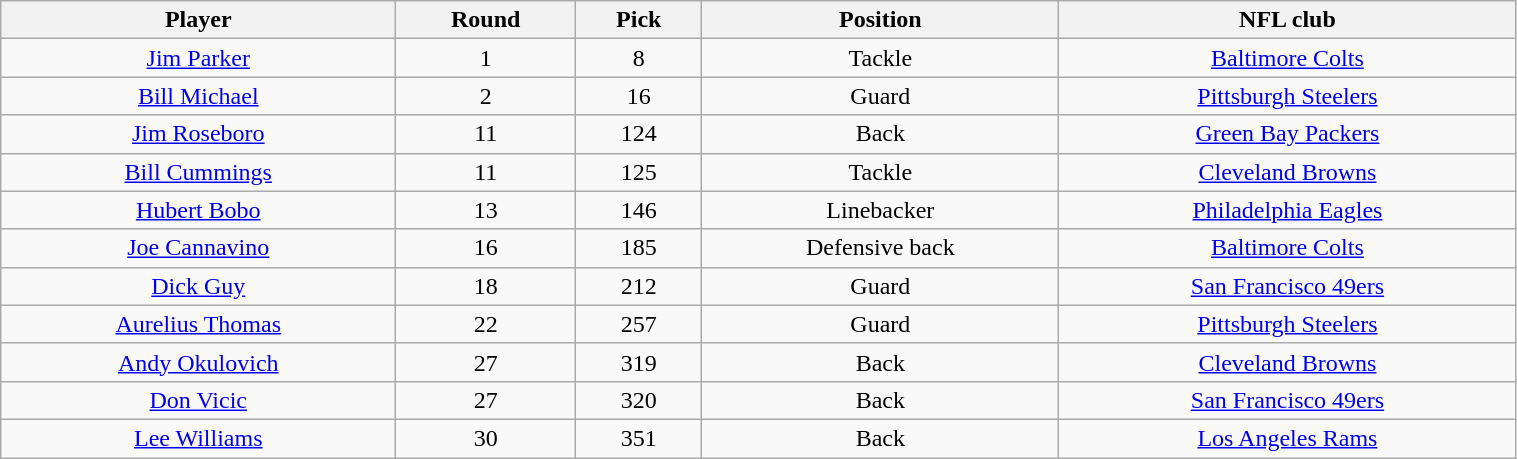<table class="wikitable" width="80%">
<tr>
<th>Player</th>
<th>Round</th>
<th>Pick</th>
<th>Position</th>
<th>NFL club</th>
</tr>
<tr align="center" bgcolor="">
<td><a href='#'>Jim Parker</a></td>
<td>1</td>
<td>8</td>
<td>Tackle</td>
<td><a href='#'>Baltimore Colts</a></td>
</tr>
<tr align="center" bgcolor="">
<td><a href='#'>Bill Michael</a></td>
<td>2</td>
<td>16</td>
<td>Guard</td>
<td><a href='#'>Pittsburgh Steelers</a></td>
</tr>
<tr align="center" bgcolor="">
<td><a href='#'>Jim Roseboro</a></td>
<td>11</td>
<td>124</td>
<td>Back</td>
<td><a href='#'>Green Bay Packers</a></td>
</tr>
<tr align="center" bgcolor="">
<td><a href='#'>Bill Cummings</a></td>
<td>11</td>
<td>125</td>
<td>Tackle</td>
<td><a href='#'>Cleveland Browns</a></td>
</tr>
<tr align="center" bgcolor="">
<td><a href='#'>Hubert Bobo</a></td>
<td>13</td>
<td>146</td>
<td>Linebacker</td>
<td><a href='#'>Philadelphia Eagles</a></td>
</tr>
<tr align="center" bgcolor="">
<td><a href='#'>Joe Cannavino</a></td>
<td>16</td>
<td>185</td>
<td>Defensive back</td>
<td><a href='#'>Baltimore Colts</a></td>
</tr>
<tr align="center" bgcolor="">
<td><a href='#'>Dick Guy</a></td>
<td>18</td>
<td>212</td>
<td>Guard</td>
<td><a href='#'>San Francisco 49ers</a></td>
</tr>
<tr align="center" bgcolor="">
<td><a href='#'>Aurelius Thomas</a></td>
<td>22</td>
<td>257</td>
<td>Guard</td>
<td><a href='#'>Pittsburgh Steelers</a></td>
</tr>
<tr align="center" bgcolor="">
<td><a href='#'>Andy Okulovich</a></td>
<td>27</td>
<td>319</td>
<td>Back</td>
<td><a href='#'>Cleveland Browns</a></td>
</tr>
<tr align="center" bgcolor="">
<td><a href='#'>Don Vicic</a></td>
<td>27</td>
<td>320</td>
<td>Back</td>
<td><a href='#'>San Francisco 49ers</a></td>
</tr>
<tr align="center" bgcolor="">
<td><a href='#'>Lee Williams</a></td>
<td>30</td>
<td>351</td>
<td>Back</td>
<td><a href='#'>Los Angeles Rams</a></td>
</tr>
</table>
